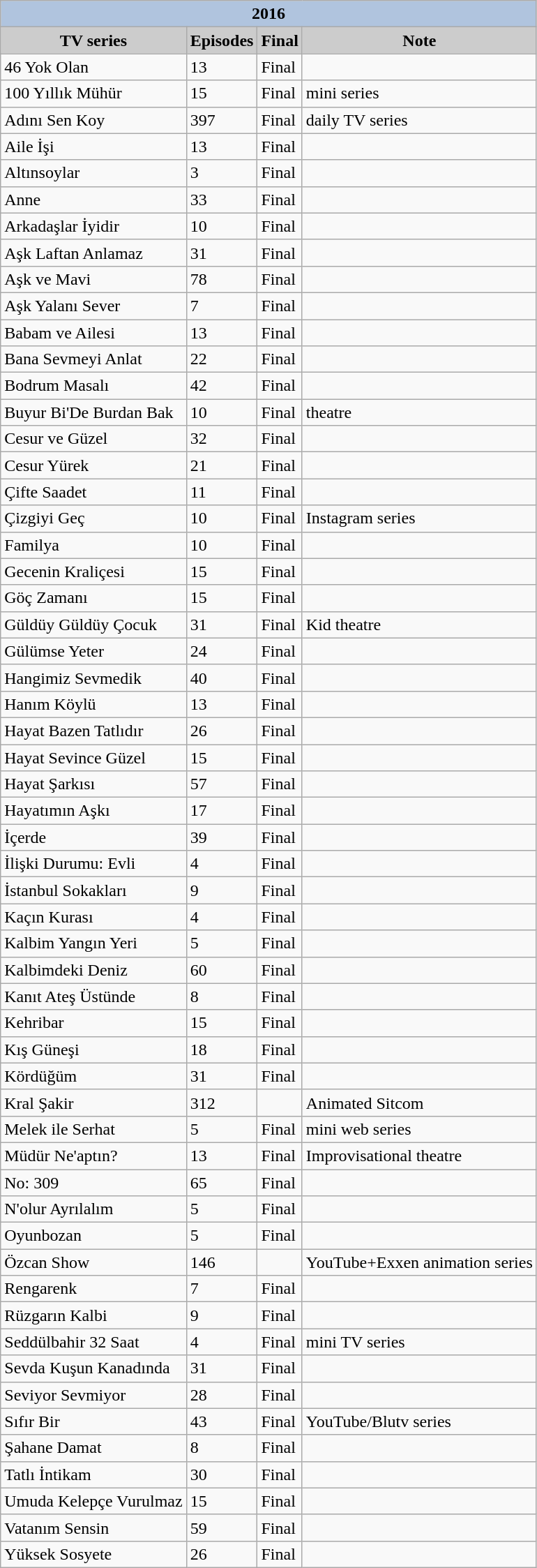<table class="wikitable sortable">
<tr>
<th colspan="4" style="background-color:LightSteelBlue">2016</th>
</tr>
<tr>
<th style="background-color:#CCCCCC">TV series</th>
<th style="background-color:#CCCCCC">Episodes</th>
<th style="background-color:#CCCCCC">Final</th>
<th style="background-color:#CCCCCC">Note</th>
</tr>
<tr>
<td>46 Yok Olan</td>
<td>13</td>
<td>Final</td>
<td></td>
</tr>
<tr>
<td>100 Yıllık Mühür</td>
<td>15</td>
<td>Final</td>
<td>mini series</td>
</tr>
<tr>
<td>Adını Sen Koy</td>
<td>397</td>
<td>Final</td>
<td>daily TV series</td>
</tr>
<tr>
<td>Aile İşi</td>
<td>13</td>
<td>Final</td>
<td></td>
</tr>
<tr>
<td>Altınsoylar</td>
<td>3</td>
<td>Final</td>
<td></td>
</tr>
<tr>
<td>Anne</td>
<td>33</td>
<td>Final</td>
<td></td>
</tr>
<tr>
<td>Arkadaşlar İyidir</td>
<td>10</td>
<td>Final</td>
<td></td>
</tr>
<tr>
<td>Aşk Laftan Anlamaz</td>
<td>31</td>
<td>Final</td>
<td></td>
</tr>
<tr>
<td>Aşk ve Mavi</td>
<td>78</td>
<td>Final</td>
<td></td>
</tr>
<tr>
<td>Aşk Yalanı Sever</td>
<td>7</td>
<td>Final</td>
<td></td>
</tr>
<tr>
<td>Babam ve Ailesi</td>
<td>13</td>
<td>Final</td>
<td></td>
</tr>
<tr>
<td>Bana Sevmeyi Anlat</td>
<td>22</td>
<td>Final</td>
<td></td>
</tr>
<tr>
<td>Bodrum Masalı</td>
<td>42</td>
<td>Final</td>
<td></td>
</tr>
<tr>
<td>Buyur Bi'De Burdan Bak</td>
<td>10</td>
<td>Final</td>
<td>theatre</td>
</tr>
<tr>
<td>Cesur ve Güzel</td>
<td>32</td>
<td>Final</td>
<td></td>
</tr>
<tr>
<td>Cesur Yürek</td>
<td>21</td>
<td>Final</td>
<td></td>
</tr>
<tr>
<td>Çifte Saadet</td>
<td>11</td>
<td>Final</td>
<td></td>
</tr>
<tr>
<td>Çizgiyi Geç</td>
<td>10</td>
<td>Final</td>
<td>Instagram series</td>
</tr>
<tr>
<td>Familya</td>
<td>10</td>
<td>Final</td>
<td></td>
</tr>
<tr>
<td>Gecenin Kraliçesi</td>
<td>15</td>
<td>Final</td>
<td></td>
</tr>
<tr>
<td>Göç Zamanı</td>
<td>15</td>
<td>Final</td>
<td></td>
</tr>
<tr>
<td>Güldüy Güldüy Çocuk</td>
<td>31</td>
<td>Final</td>
<td>Kid theatre</td>
</tr>
<tr>
<td>Gülümse Yeter</td>
<td>24</td>
<td>Final</td>
<td></td>
</tr>
<tr>
<td>Hangimiz Sevmedik</td>
<td>40</td>
<td>Final</td>
<td></td>
</tr>
<tr>
<td>Hanım Köylü</td>
<td>13</td>
<td>Final</td>
<td></td>
</tr>
<tr>
<td>Hayat Bazen Tatlıdır</td>
<td>26</td>
<td>Final</td>
<td></td>
</tr>
<tr>
<td>Hayat Sevince Güzel</td>
<td>15</td>
<td>Final</td>
<td></td>
</tr>
<tr>
<td>Hayat Şarkısı</td>
<td>57</td>
<td>Final</td>
<td></td>
</tr>
<tr>
<td>Hayatımın Aşkı</td>
<td>17</td>
<td>Final</td>
<td></td>
</tr>
<tr>
<td>İçerde</td>
<td>39</td>
<td>Final</td>
<td></td>
</tr>
<tr>
<td>İlişki Durumu: Evli</td>
<td>4</td>
<td>Final</td>
<td></td>
</tr>
<tr>
<td>İstanbul Sokakları</td>
<td>9</td>
<td>Final</td>
<td></td>
</tr>
<tr>
<td>Kaçın Kurası</td>
<td>4</td>
<td>Final</td>
<td></td>
</tr>
<tr>
<td>Kalbim Yangın Yeri</td>
<td>5</td>
<td>Final</td>
<td></td>
</tr>
<tr>
<td>Kalbimdeki Deniz</td>
<td>60</td>
<td>Final</td>
<td></td>
</tr>
<tr>
<td>Kanıt Ateş Üstünde</td>
<td>8</td>
<td>Final</td>
<td></td>
</tr>
<tr>
<td>Kehribar</td>
<td>15</td>
<td>Final</td>
<td></td>
</tr>
<tr>
<td>Kış Güneşi</td>
<td>18</td>
<td>Final</td>
<td></td>
</tr>
<tr>
<td>Kördüğüm</td>
<td>31</td>
<td>Final</td>
<td></td>
</tr>
<tr>
<td>Kral Şakir</td>
<td>312</td>
<td></td>
<td>Animated Sitcom</td>
</tr>
<tr>
<td>Melek ile Serhat</td>
<td>5</td>
<td>Final</td>
<td>mini web series</td>
</tr>
<tr>
<td>Müdür Ne'aptın?</td>
<td>13</td>
<td>Final</td>
<td>Improvisational theatre</td>
</tr>
<tr>
<td>No: 309</td>
<td>65</td>
<td>Final</td>
<td></td>
</tr>
<tr>
<td>N'olur Ayrılalım</td>
<td>5</td>
<td>Final</td>
<td></td>
</tr>
<tr>
<td>Oyunbozan</td>
<td>5</td>
<td>Final</td>
<td></td>
</tr>
<tr>
<td>Özcan Show</td>
<td>146</td>
<td></td>
<td>YouTube+Exxen animation series</td>
</tr>
<tr>
<td>Rengarenk</td>
<td>7</td>
<td>Final</td>
<td></td>
</tr>
<tr>
<td>Rüzgarın Kalbi</td>
<td>9</td>
<td>Final</td>
<td></td>
</tr>
<tr>
<td>Seddülbahir 32 Saat</td>
<td>4</td>
<td>Final</td>
<td>mini TV series</td>
</tr>
<tr>
<td>Sevda Kuşun Kanadında</td>
<td>31</td>
<td>Final</td>
<td></td>
</tr>
<tr>
<td>Seviyor Sevmiyor</td>
<td>28</td>
<td>Final</td>
<td></td>
</tr>
<tr>
<td>Sıfır Bir</td>
<td>43</td>
<td>Final</td>
<td>YouTube/Blutv series</td>
</tr>
<tr>
<td>Şahane Damat</td>
<td>8</td>
<td>Final</td>
<td></td>
</tr>
<tr>
<td>Tatlı İntikam</td>
<td>30</td>
<td>Final</td>
<td></td>
</tr>
<tr>
<td>Umuda Kelepçe Vurulmaz</td>
<td>15</td>
<td>Final</td>
<td></td>
</tr>
<tr>
<td>Vatanım Sensin</td>
<td>59</td>
<td>Final</td>
<td></td>
</tr>
<tr>
<td>Yüksek Sosyete</td>
<td>26</td>
<td>Final</td>
<td></td>
</tr>
</table>
